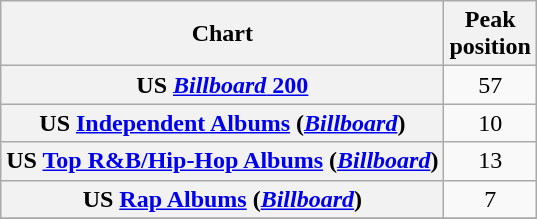<table class="wikitable plainrowheaders sortable" style="text-align:center;" border="1">
<tr>
<th scope="col">Chart</th>
<th scope="col">Peak<br>position</th>
</tr>
<tr>
<th scope="row">US <a href='#'><em>Billboard</em> 200</a></th>
<td>57</td>
</tr>
<tr>
<th scope="row">US <a href='#'>Independent Albums</a> (<em><a href='#'>Billboard</a></em>)</th>
<td>10</td>
</tr>
<tr>
<th scope="row">US <a href='#'>Top R&B/Hip-Hop Albums</a> (<em><a href='#'>Billboard</a></em>)</th>
<td>13</td>
</tr>
<tr>
<th scope="row">US <a href='#'>Rap Albums</a> (<em><a href='#'>Billboard</a></em>)</th>
<td>7</td>
</tr>
<tr>
</tr>
</table>
